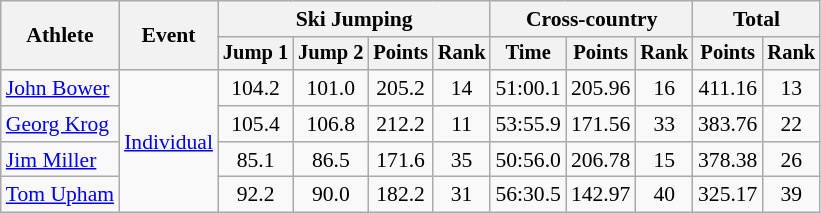<table class=wikitable style="font-size:90%; text-align:center">
<tr>
<th rowspan=2>Athlete</th>
<th rowspan=2>Event</th>
<th colspan=4>Ski Jumping</th>
<th colspan=3>Cross-country</th>
<th colspan=2>Total</th>
</tr>
<tr style=font-size:95%>
<th>Jump 1</th>
<th>Jump 2</th>
<th>Points</th>
<th>Rank</th>
<th>Time</th>
<th>Points</th>
<th>Rank</th>
<th>Points</th>
<th>Rank</th>
</tr>
<tr>
<td align=left><a href='#'>John Bower</a></td>
<td align=left rowspan=4><a href='#'>Individual</a></td>
<td>104.2</td>
<td>101.0</td>
<td>205.2</td>
<td>14</td>
<td>51:00.1</td>
<td>205.96</td>
<td>16</td>
<td>411.16</td>
<td>13</td>
</tr>
<tr>
<td align=left><a href='#'>Georg Krog</a></td>
<td>105.4</td>
<td>106.8</td>
<td>212.2</td>
<td>11</td>
<td>53:55.9</td>
<td>171.56</td>
<td>33</td>
<td>383.76</td>
<td>22</td>
</tr>
<tr>
<td align=left><a href='#'>Jim Miller</a></td>
<td>85.1</td>
<td>86.5</td>
<td>171.6</td>
<td>35</td>
<td>50:56.0</td>
<td>206.78</td>
<td>15</td>
<td>378.38</td>
<td>26</td>
</tr>
<tr>
<td align=left><a href='#'>Tom Upham</a></td>
<td>92.2</td>
<td>90.0</td>
<td>182.2</td>
<td>31</td>
<td>56:30.5</td>
<td>142.97</td>
<td>40</td>
<td>325.17</td>
<td>39</td>
</tr>
</table>
